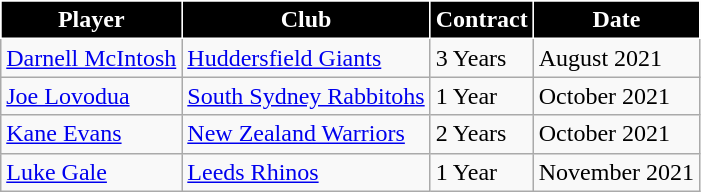<table class="wikitable">
<tr>
<th scope="col" style="background:black; color:white; border:solid white 1px">Player</th>
<th scope="col" style="background:black; color:white; border:solid white 1px">Club</th>
<th scope="col" style="background:black; color:white; border:solid white 1px">Contract</th>
<th scope="col" style="background:black; color:white; border:solid white 1px">Date</th>
</tr>
<tr>
<td> <a href='#'>Darnell McIntosh</a></td>
<td><a href='#'>Huddersfield Giants</a></td>
<td>3 Years</td>
<td>August 2021</td>
</tr>
<tr>
<td> <a href='#'>Joe Lovodua</a></td>
<td><a href='#'>South Sydney Rabbitohs</a></td>
<td>1 Year</td>
<td>October 2021</td>
</tr>
<tr>
<td> <a href='#'>Kane Evans</a></td>
<td><a href='#'>New Zealand Warriors</a></td>
<td>2 Years</td>
<td>October 2021</td>
</tr>
<tr>
<td> <a href='#'>Luke Gale</a></td>
<td><a href='#'>Leeds Rhinos</a></td>
<td>1 Year</td>
<td>November 2021</td>
</tr>
</table>
